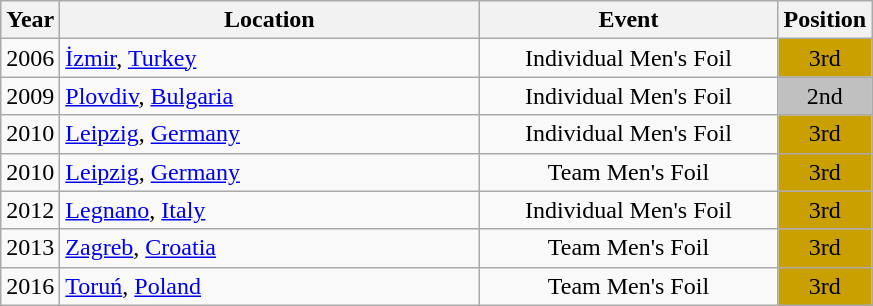<table class="wikitable" style="text-align:center;">
<tr>
<th>Year</th>
<th style="width:17em">Location</th>
<th style="width:12em">Event</th>
<th>Position</th>
</tr>
<tr>
<td>2006</td>
<td rowspan="1" align="left"> <a href='#'>İzmir</a>, <a href='#'>Turkey</a></td>
<td>Individual Men's Foil</td>
<td bgcolor="caramel">3rd</td>
</tr>
<tr>
<td>2009</td>
<td rowspan="1" align="left"> <a href='#'>Plovdiv</a>, <a href='#'>Bulgaria</a></td>
<td>Individual Men's Foil</td>
<td bgcolor="silver">2nd</td>
</tr>
<tr>
<td>2010</td>
<td rowspan="1" align="left"> <a href='#'>Leipzig</a>, <a href='#'>Germany</a></td>
<td>Individual Men's Foil</td>
<td bgcolor="caramel">3rd</td>
</tr>
<tr>
<td>2010</td>
<td rowspan="1" align="left"> <a href='#'>Leipzig</a>, <a href='#'>Germany</a></td>
<td>Team Men's Foil</td>
<td bgcolor="caramel">3rd</td>
</tr>
<tr>
<td>2012</td>
<td rowspan="1" align="left"> <a href='#'>Legnano</a>, <a href='#'>Italy</a></td>
<td>Individual Men's Foil</td>
<td bgcolor="caramel">3rd</td>
</tr>
<tr>
<td>2013</td>
<td rowspan="1" align="left"> <a href='#'>Zagreb</a>, <a href='#'>Croatia</a></td>
<td>Team Men's Foil</td>
<td bgcolor="caramel">3rd</td>
</tr>
<tr>
<td>2016</td>
<td rowspan="1" align="left"> <a href='#'>Toruń</a>, <a href='#'>Poland</a></td>
<td>Team Men's Foil</td>
<td bgcolor="caramel">3rd</td>
</tr>
</table>
